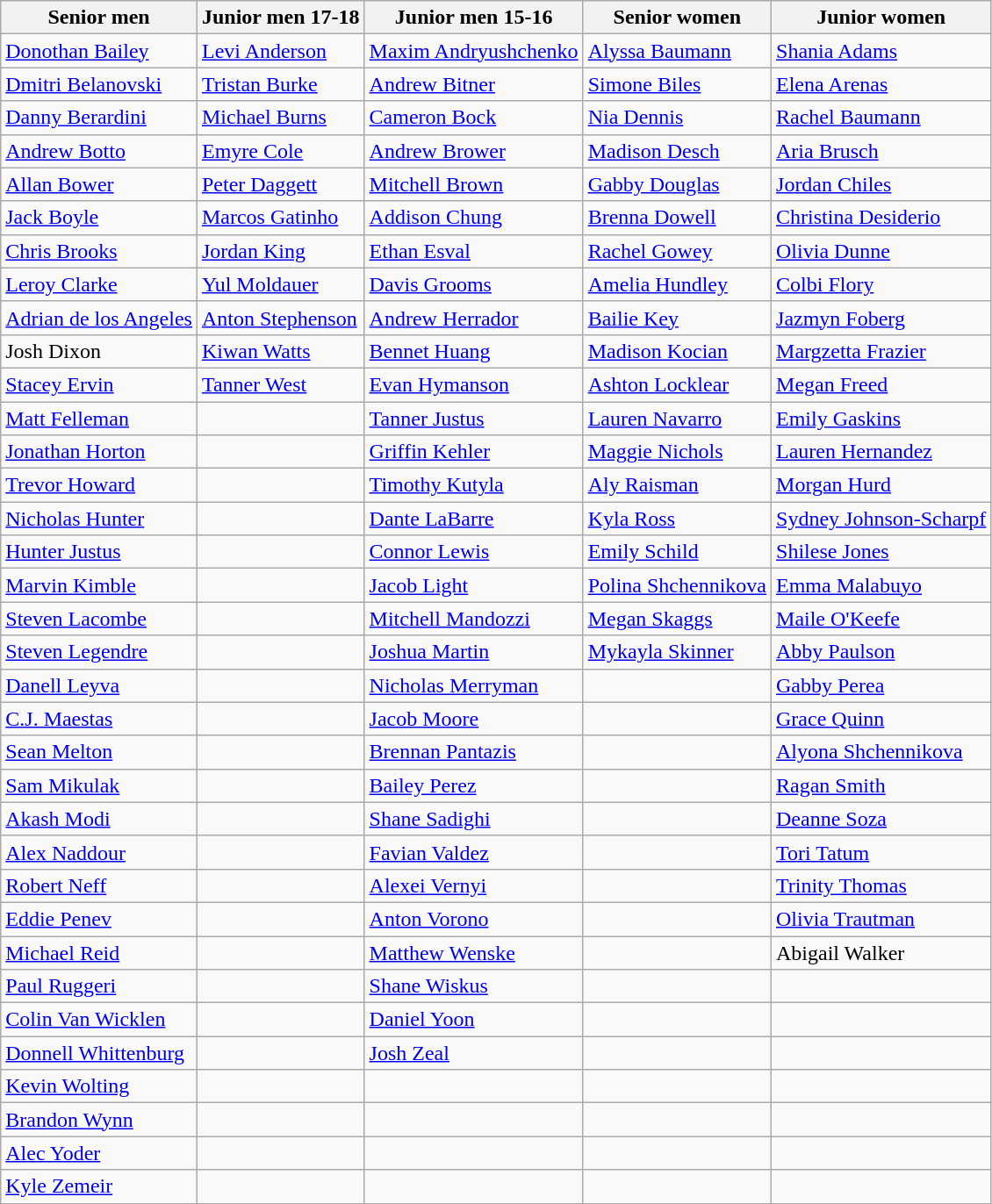<table class="wikitable">
<tr>
<th>Senior men</th>
<th>Junior men 17-18</th>
<th>Junior men 15-16</th>
<th>Senior women</th>
<th>Junior women</th>
</tr>
<tr>
<td><a href='#'>Donothan Bailey</a></td>
<td><a href='#'>Levi Anderson</a></td>
<td><a href='#'>Maxim Andryushchenko</a></td>
<td><a href='#'>Alyssa Baumann</a></td>
<td><a href='#'>Shania Adams</a></td>
</tr>
<tr>
<td><a href='#'>Dmitri Belanovski</a></td>
<td><a href='#'>Tristan Burke</a></td>
<td><a href='#'>Andrew Bitner</a></td>
<td><a href='#'>Simone Biles</a></td>
<td><a href='#'>Elena Arenas</a></td>
</tr>
<tr>
<td><a href='#'>Danny Berardini</a></td>
<td><a href='#'>Michael Burns</a></td>
<td><a href='#'>Cameron Bock</a></td>
<td><a href='#'>Nia Dennis</a></td>
<td><a href='#'>Rachel Baumann</a></td>
</tr>
<tr>
<td><a href='#'>Andrew Botto</a></td>
<td><a href='#'>Emyre Cole</a></td>
<td><a href='#'>Andrew Brower</a></td>
<td><a href='#'>Madison Desch</a></td>
<td><a href='#'>Aria Brusch</a></td>
</tr>
<tr>
<td><a href='#'>Allan Bower</a></td>
<td><a href='#'>Peter Daggett</a></td>
<td><a href='#'>Mitchell Brown</a></td>
<td><a href='#'>Gabby Douglas</a></td>
<td><a href='#'>Jordan Chiles</a></td>
</tr>
<tr>
<td><a href='#'>Jack Boyle</a></td>
<td><a href='#'>Marcos Gatinho</a></td>
<td><a href='#'>Addison Chung</a></td>
<td><a href='#'>Brenna Dowell</a></td>
<td><a href='#'>Christina Desiderio</a></td>
</tr>
<tr>
<td><a href='#'>Chris Brooks</a></td>
<td><a href='#'>Jordan King</a></td>
<td><a href='#'>Ethan Esval</a></td>
<td><a href='#'>Rachel Gowey</a></td>
<td><a href='#'>Olivia Dunne</a></td>
</tr>
<tr>
<td><a href='#'>Leroy Clarke</a></td>
<td><a href='#'>Yul Moldauer</a></td>
<td><a href='#'>Davis Grooms</a></td>
<td><a href='#'>Amelia Hundley</a></td>
<td><a href='#'>Colbi Flory</a></td>
</tr>
<tr>
<td><a href='#'>Adrian de los Angeles</a></td>
<td><a href='#'>Anton Stephenson</a></td>
<td><a href='#'>Andrew Herrador</a></td>
<td><a href='#'>Bailie Key</a></td>
<td><a href='#'>Jazmyn Foberg</a></td>
</tr>
<tr>
<td>Josh Dixon</td>
<td><a href='#'>Kiwan Watts</a></td>
<td><a href='#'>Bennet Huang</a></td>
<td><a href='#'>Madison Kocian</a></td>
<td><a href='#'>Margzetta Frazier</a></td>
</tr>
<tr>
<td><a href='#'>Stacey Ervin</a></td>
<td><a href='#'>Tanner West</a></td>
<td><a href='#'>Evan Hymanson</a></td>
<td><a href='#'>Ashton Locklear</a></td>
<td><a href='#'>Megan Freed</a></td>
</tr>
<tr>
<td><a href='#'>Matt Felleman</a></td>
<td></td>
<td><a href='#'>Tanner Justus</a></td>
<td><a href='#'>Lauren Navarro</a></td>
<td><a href='#'>Emily Gaskins</a></td>
</tr>
<tr>
<td><a href='#'>Jonathan Horton</a></td>
<td></td>
<td><a href='#'>Griffin Kehler</a></td>
<td><a href='#'>Maggie Nichols</a></td>
<td><a href='#'>Lauren Hernandez</a></td>
</tr>
<tr>
<td><a href='#'>Trevor Howard</a></td>
<td></td>
<td><a href='#'>Timothy Kutyla</a></td>
<td><a href='#'>Aly Raisman</a></td>
<td><a href='#'>Morgan Hurd</a></td>
</tr>
<tr>
<td><a href='#'>Nicholas Hunter</a></td>
<td></td>
<td><a href='#'>Dante LaBarre</a></td>
<td><a href='#'>Kyla Ross</a></td>
<td><a href='#'>Sydney Johnson-Scharpf</a></td>
</tr>
<tr>
<td><a href='#'>Hunter Justus</a></td>
<td></td>
<td><a href='#'>Connor Lewis</a></td>
<td><a href='#'>Emily Schild</a></td>
<td><a href='#'>Shilese Jones</a></td>
</tr>
<tr>
<td><a href='#'>Marvin Kimble</a></td>
<td></td>
<td><a href='#'>Jacob Light</a></td>
<td><a href='#'>Polina Shchennikova</a></td>
<td><a href='#'>Emma Malabuyo</a></td>
</tr>
<tr>
<td><a href='#'>Steven Lacombe</a></td>
<td></td>
<td><a href='#'>Mitchell Mandozzi</a></td>
<td><a href='#'>Megan Skaggs</a></td>
<td><a href='#'>Maile O'Keefe</a></td>
</tr>
<tr>
<td><a href='#'>Steven Legendre</a></td>
<td></td>
<td><a href='#'>Joshua Martin</a></td>
<td><a href='#'>Mykayla Skinner</a></td>
<td><a href='#'>Abby Paulson</a></td>
</tr>
<tr>
<td><a href='#'>Danell Leyva</a></td>
<td></td>
<td><a href='#'>Nicholas Merryman</a></td>
<td></td>
<td><a href='#'>Gabby Perea</a></td>
</tr>
<tr>
<td><a href='#'>C.J. Maestas</a></td>
<td></td>
<td><a href='#'>Jacob Moore</a></td>
<td></td>
<td><a href='#'>Grace Quinn</a></td>
</tr>
<tr>
<td><a href='#'>Sean Melton</a></td>
<td></td>
<td><a href='#'>Brennan Pantazis</a></td>
<td></td>
<td><a href='#'>Alyona Shchennikova</a></td>
</tr>
<tr>
<td><a href='#'>Sam Mikulak</a></td>
<td></td>
<td><a href='#'>Bailey Perez</a></td>
<td></td>
<td><a href='#'>Ragan Smith</a></td>
</tr>
<tr>
<td><a href='#'>Akash Modi</a></td>
<td></td>
<td><a href='#'>Shane Sadighi</a></td>
<td></td>
<td><a href='#'>Deanne Soza</a></td>
</tr>
<tr>
<td><a href='#'>Alex Naddour</a></td>
<td></td>
<td><a href='#'>Favian Valdez</a></td>
<td></td>
<td><a href='#'>Tori Tatum</a></td>
</tr>
<tr>
<td><a href='#'>Robert Neff</a></td>
<td></td>
<td><a href='#'>Alexei Vernyi</a></td>
<td></td>
<td><a href='#'>Trinity Thomas</a></td>
</tr>
<tr>
<td><a href='#'>Eddie Penev</a></td>
<td></td>
<td><a href='#'>Anton Vorono</a></td>
<td></td>
<td><a href='#'>Olivia Trautman</a></td>
</tr>
<tr>
<td><a href='#'>Michael Reid</a></td>
<td></td>
<td><a href='#'>Matthew Wenske</a></td>
<td></td>
<td>Abigail Walker</td>
</tr>
<tr>
<td><a href='#'>Paul Ruggeri</a></td>
<td></td>
<td><a href='#'>Shane Wiskus</a></td>
<td></td>
<td></td>
</tr>
<tr>
<td><a href='#'>Colin Van Wicklen</a></td>
<td></td>
<td><a href='#'>Daniel Yoon</a></td>
<td></td>
<td></td>
</tr>
<tr>
<td><a href='#'>Donnell Whittenburg</a></td>
<td></td>
<td><a href='#'>Josh Zeal</a></td>
<td></td>
<td></td>
</tr>
<tr>
<td><a href='#'>Kevin Wolting</a></td>
<td></td>
<td></td>
<td></td>
<td></td>
</tr>
<tr>
<td><a href='#'>Brandon Wynn</a></td>
<td></td>
<td></td>
<td></td>
<td></td>
</tr>
<tr>
<td><a href='#'>Alec Yoder</a></td>
<td></td>
<td></td>
<td></td>
<td></td>
</tr>
<tr>
<td><a href='#'>Kyle Zemeir</a></td>
<td></td>
<td></td>
<td></td>
<td></td>
</tr>
</table>
